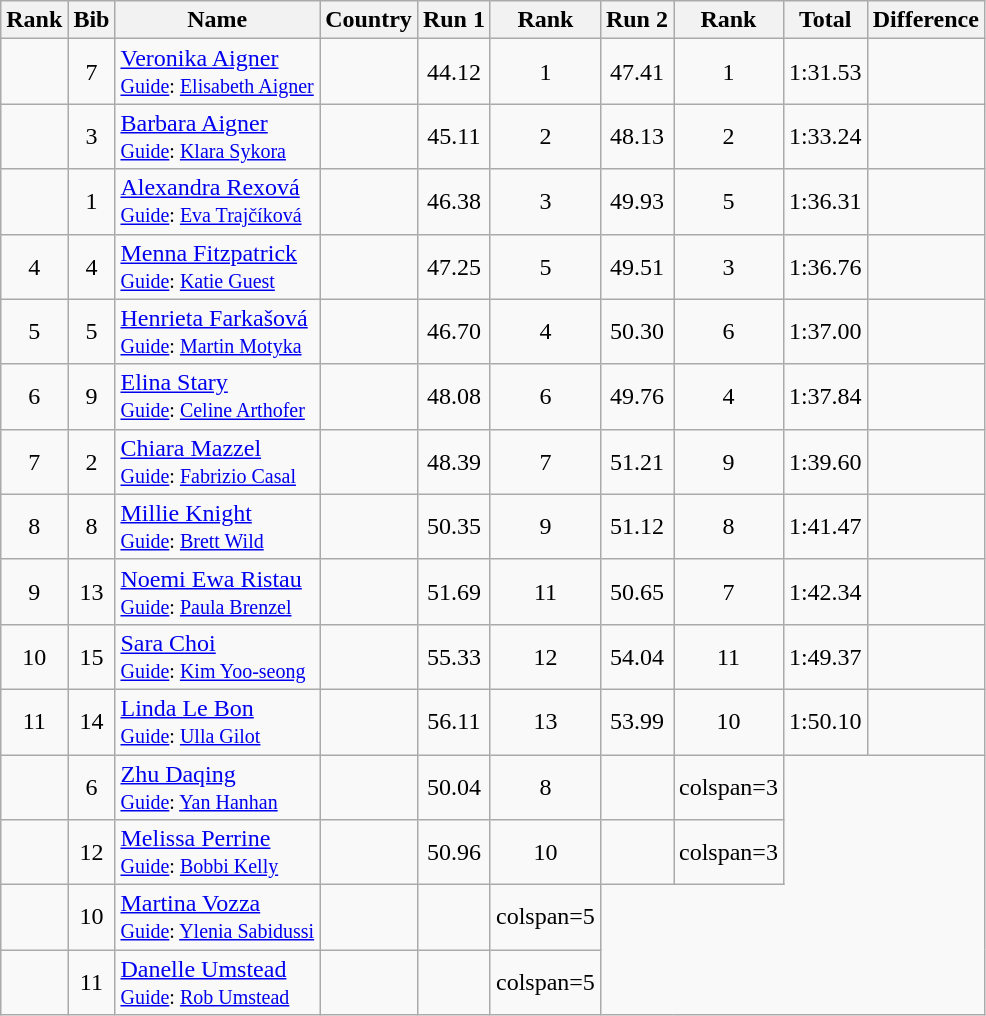<table class="wikitable sortable" style="text-align:center">
<tr>
<th>Rank</th>
<th>Bib</th>
<th>Name</th>
<th>Country</th>
<th>Run 1</th>
<th>Rank</th>
<th>Run 2</th>
<th>Rank</th>
<th>Total</th>
<th>Difference</th>
</tr>
<tr>
<td></td>
<td>7</td>
<td align="left"><a href='#'>Veronika Aigner</a><br><small><a href='#'>Guide</a>: <a href='#'>Elisabeth Aigner</a> </small></td>
<td align="left"></td>
<td>44.12</td>
<td>1</td>
<td>47.41</td>
<td>1</td>
<td>1:31.53</td>
<td></td>
</tr>
<tr>
<td></td>
<td>3</td>
<td align="left"><a href='#'>Barbara Aigner</a><br><small><a href='#'>Guide</a>: <a href='#'>Klara Sykora</a> </small></td>
<td align="left"></td>
<td>45.11</td>
<td>2</td>
<td>48.13</td>
<td>2</td>
<td>1:33.24</td>
<td></td>
</tr>
<tr>
<td></td>
<td>1</td>
<td align="left"><a href='#'>Alexandra Rexová</a><br><small><a href='#'>Guide</a>: <a href='#'>Eva Trajčíková</a> </small></td>
<td align="left"></td>
<td>46.38</td>
<td>3</td>
<td>49.93</td>
<td>5</td>
<td>1:36.31</td>
<td></td>
</tr>
<tr>
<td>4</td>
<td>4</td>
<td align="left"><a href='#'>Menna Fitzpatrick</a><br><small><a href='#'>Guide</a>: <a href='#'>Katie Guest</a> </small></td>
<td align="left"></td>
<td>47.25</td>
<td>5</td>
<td>49.51</td>
<td>3</td>
<td>1:36.76</td>
<td></td>
</tr>
<tr>
<td>5</td>
<td>5</td>
<td align="left"><a href='#'>Henrieta Farkašová</a><br><small><a href='#'>Guide</a>: <a href='#'>Martin Motyka</a> </small></td>
<td align="left"></td>
<td>46.70</td>
<td>4</td>
<td>50.30</td>
<td>6</td>
<td>1:37.00</td>
<td></td>
</tr>
<tr>
<td>6</td>
<td>9</td>
<td align="left"><a href='#'>Elina Stary</a><br><small><a href='#'>Guide</a>: <a href='#'>Celine Arthofer</a> </small></td>
<td align="left"></td>
<td>48.08</td>
<td>6</td>
<td>49.76</td>
<td>4</td>
<td>1:37.84</td>
<td></td>
</tr>
<tr>
<td>7</td>
<td>2</td>
<td align="left"><a href='#'>Chiara Mazzel</a><br><small><a href='#'>Guide</a>: <a href='#'>Fabrizio Casal</a> </small></td>
<td align="left"></td>
<td>48.39</td>
<td>7</td>
<td>51.21</td>
<td>9</td>
<td>1:39.60</td>
<td></td>
</tr>
<tr>
<td>8</td>
<td>8</td>
<td align="left"><a href='#'>Millie Knight</a><br><small><a href='#'>Guide</a>: <a href='#'>Brett Wild</a> </small></td>
<td align="left"></td>
<td>50.35</td>
<td>9</td>
<td>51.12</td>
<td>8</td>
<td>1:41.47</td>
<td></td>
</tr>
<tr>
<td>9</td>
<td>13</td>
<td align="left"><a href='#'>Noemi Ewa Ristau</a><br><small><a href='#'>Guide</a>: <a href='#'>Paula Brenzel</a> </small></td>
<td align="left"></td>
<td>51.69</td>
<td>11</td>
<td>50.65</td>
<td>7</td>
<td>1:42.34</td>
<td></td>
</tr>
<tr>
<td>10</td>
<td>15</td>
<td align="left"><a href='#'>Sara Choi</a><br><small><a href='#'>Guide</a>: <a href='#'>Kim Yoo-seong</a> </small></td>
<td align="left"></td>
<td>55.33</td>
<td>12</td>
<td>54.04</td>
<td>11</td>
<td>1:49.37</td>
<td></td>
</tr>
<tr>
<td>11</td>
<td>14</td>
<td align="left"><a href='#'>Linda Le Bon</a><br><small><a href='#'>Guide</a>: <a href='#'>Ulla Gilot</a> </small></td>
<td align="left"></td>
<td>56.11</td>
<td>13</td>
<td>53.99</td>
<td>10</td>
<td>1:50.10</td>
<td></td>
</tr>
<tr>
<td></td>
<td>6</td>
<td align="left"><a href='#'>Zhu Daqing</a><br><small><a href='#'>Guide</a>: <a href='#'>Yan Hanhan</a> </small></td>
<td align="left"></td>
<td>50.04</td>
<td>8</td>
<td></td>
<td>colspan=3 </td>
</tr>
<tr>
<td></td>
<td>12</td>
<td align="left"><a href='#'>Melissa Perrine</a><br><small><a href='#'>Guide</a>: <a href='#'>Bobbi Kelly</a> </small></td>
<td align="left"></td>
<td>50.96</td>
<td>10</td>
<td></td>
<td>colspan=3 </td>
</tr>
<tr>
<td></td>
<td>10</td>
<td align="left"><a href='#'>Martina Vozza</a><br><small><a href='#'>Guide</a>: <a href='#'>Ylenia Sabidussi</a> </small></td>
<td align="left"></td>
<td></td>
<td>colspan=5 </td>
</tr>
<tr>
<td></td>
<td>11</td>
<td align="left"><a href='#'>Danelle Umstead</a><br><small><a href='#'>Guide</a>: <a href='#'>Rob Umstead</a> </small></td>
<td align="left"></td>
<td></td>
<td>colspan=5 </td>
</tr>
</table>
